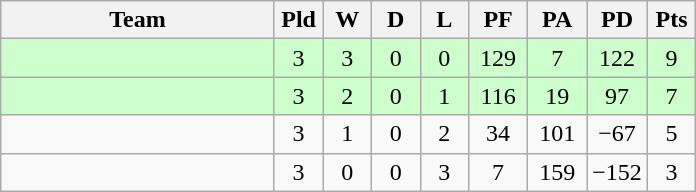<table class="wikitable" style="text-align:center;">
<tr>
<th width=175>Team</th>
<th width=25 abbr="Played">Pld</th>
<th width=25 abbr="Won">W</th>
<th width=25 abbr="Drawn">D</th>
<th width=25 abbr="Lost">L</th>
<th width=32 abbr="Points for">PF</th>
<th width=32 abbr="Points against">PA</th>
<th width=32 abbr="Points difference">PD</th>
<th width=25 abbr="Points">Pts</th>
</tr>
<tr bgcolor="#ccffcc">
<td align=left></td>
<td>3</td>
<td>3</td>
<td>0</td>
<td>0</td>
<td>129</td>
<td>7</td>
<td>122</td>
<td>9</td>
</tr>
<tr bgcolor="#ccffcc">
<td align=left></td>
<td>3</td>
<td>2</td>
<td>0</td>
<td>1</td>
<td>116</td>
<td>19</td>
<td>97</td>
<td>7</td>
</tr>
<tr>
<td align=left></td>
<td>3</td>
<td>1</td>
<td>0</td>
<td>2</td>
<td>34</td>
<td>101</td>
<td>−67</td>
<td>5</td>
</tr>
<tr>
<td align=left></td>
<td>3</td>
<td>0</td>
<td>0</td>
<td>3</td>
<td>7</td>
<td>159</td>
<td>−152</td>
<td>3</td>
</tr>
</table>
